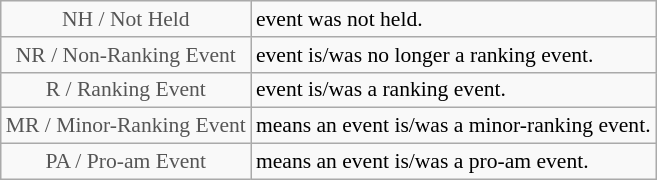<table class="wikitable" style="font-size:90%">
<tr>
<td style="text-align:center; color:#555555;" colspan="4">NH / Not Held</td>
<td>event was not held.</td>
</tr>
<tr>
<td style="text-align:center; color:#555555;" colspan="4">NR / Non-Ranking Event</td>
<td>event is/was no longer a ranking event.</td>
</tr>
<tr>
<td style="text-align:center; color:#555555;" colspan="4">R / Ranking Event</td>
<td>event is/was a ranking event.</td>
</tr>
<tr>
<td style="text-align:center; color:#555555;" colspan="4">MR / Minor-Ranking Event</td>
<td>means an event is/was a minor-ranking event.</td>
</tr>
<tr>
<td style="text-align:center; color:#555555;" colspan="4">PA / Pro-am Event</td>
<td>means an event is/was a pro-am event.</td>
</tr>
</table>
